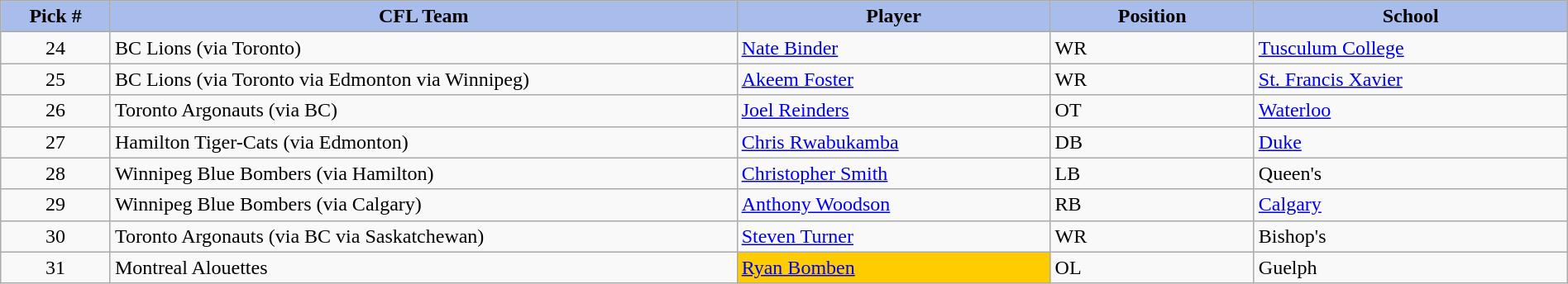<table class="wikitable" style="width: 100%">
<tr>
<th style="background:#A8BDEC;" width=7%>Pick #</th>
<th width=40% style="background:#A8BDEC;">CFL Team</th>
<th width=20% style="background:#A8BDEC;">Player</th>
<th width=13% style="background:#A8BDEC;">Position</th>
<th width=20% style="background:#A8BDEC;">School</th>
</tr>
<tr>
<td align=center>24</td>
<td>BC Lions (via Toronto)</td>
<td><a href='#'>Nate Binder</a></td>
<td>WR</td>
<td><a href='#'>Tusculum College</a></td>
</tr>
<tr>
<td align=center>25</td>
<td>BC Lions (via Toronto via Edmonton via Winnipeg)</td>
<td><a href='#'>Akeem Foster</a></td>
<td>WR</td>
<td><a href='#'>St. Francis Xavier</a></td>
</tr>
<tr>
<td align=center>26</td>
<td>Toronto Argonauts (via BC)</td>
<td><a href='#'>Joel Reinders</a></td>
<td>OT</td>
<td><a href='#'>Waterloo</a></td>
</tr>
<tr>
<td align=center>27</td>
<td>Hamilton Tiger-Cats (via Edmonton)</td>
<td><a href='#'>Chris Rwabukamba</a></td>
<td>DB</td>
<td><a href='#'>Duke</a></td>
</tr>
<tr>
<td align=center>28</td>
<td>Winnipeg Blue Bombers (via Hamilton)</td>
<td><a href='#'>Christopher Smith</a></td>
<td>LB</td>
<td>Queen's</td>
</tr>
<tr>
<td align=center>29</td>
<td>Winnipeg Blue Bombers (via Calgary)</td>
<td><a href='#'>Anthony Woodson</a></td>
<td>RB</td>
<td><a href='#'>Calgary</a></td>
</tr>
<tr>
<td align=center>30</td>
<td>Toronto Argonauts (via BC via Saskatchewan)</td>
<td><a href='#'>Steven Turner</a></td>
<td>WR</td>
<td>Bishop's</td>
</tr>
<tr>
<td align=center>31</td>
<td>Montreal Alouettes</td>
<td bgcolor="#FFCC00"><a href='#'>Ryan Bomben</a></td>
<td>OL</td>
<td>Guelph</td>
</tr>
</table>
